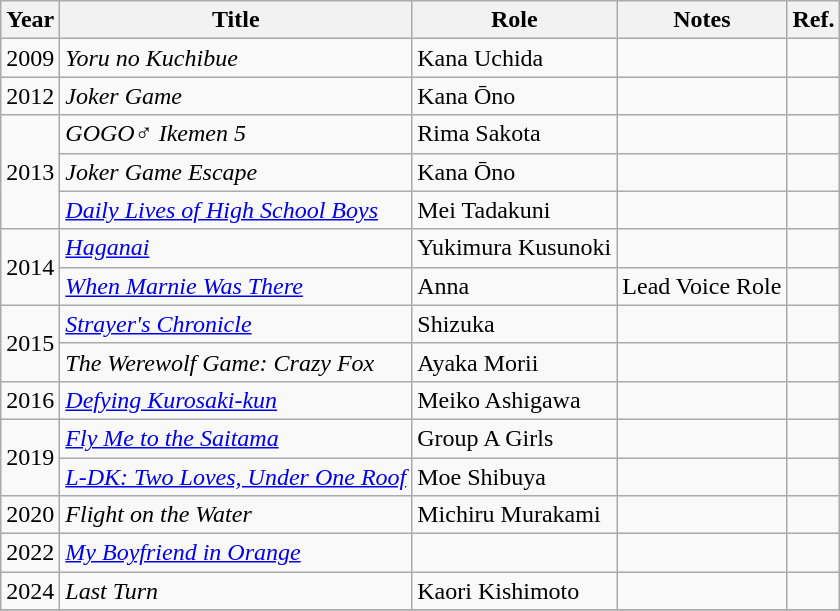<table class="wikitable plainrowheaders" style="font-size:100%">
<tr>
<th scope="col">Year</th>
<th scope="col">Title</th>
<th scope="col">Role</th>
<th scope="col" class="unsortable">Notes</th>
<th>Ref.</th>
</tr>
<tr>
<td>2009</td>
<td scope="row"><em>Yoru no Kuchibue</em></td>
<td>Kana Uchida</td>
<td></td>
<td></td>
</tr>
<tr>
<td>2012</td>
<td scope="row"><em>Joker Game</em></td>
<td>Kana Ōno</td>
<td></td>
<td></td>
</tr>
<tr>
<td rowspan="3">2013</td>
<td scope="row"><em>GOGO♂ Ikemen 5</em></td>
<td>Rima Sakota</td>
<td></td>
<td></td>
</tr>
<tr>
<td><em>Joker Game Escape</em></td>
<td>Kana Ōno</td>
<td></td>
<td></td>
</tr>
<tr>
<td scope="row"><em><a href='#'>Daily Lives of High School Boys</a></em></td>
<td>Mei Tadakuni</td>
<td></td>
<td></td>
</tr>
<tr>
<td rowspan="2">2014</td>
<td scope="row"><em><a href='#'>Haganai</a></em></td>
<td>Yukimura Kusunoki</td>
<td></td>
<td></td>
</tr>
<tr>
<td scope="row"><em><a href='#'>When Marnie Was There</a></em></td>
<td>Anna</td>
<td>Lead Voice Role</td>
<td></td>
</tr>
<tr>
<td rowspan="2">2015</td>
<td scope="row"><em><a href='#'>Strayer's Chronicle</a></em></td>
<td>Shizuka</td>
<td></td>
<td></td>
</tr>
<tr>
<td><em>The Werewolf Game: Crazy Fox</em></td>
<td>Ayaka Morii</td>
<td></td>
<td></td>
</tr>
<tr>
<td>2016</td>
<td scope="row"><em><a href='#'>Defying Kurosaki-kun</a></em></td>
<td>Meiko Ashigawa</td>
<td></td>
<td></td>
</tr>
<tr>
<td rowspan="2">2019</td>
<td scope="row"><em><a href='#'>Fly Me to the Saitama</a></em></td>
<td>Group A Girls</td>
<td></td>
<td></td>
</tr>
<tr>
<td scope="row"><em><a href='#'>L-DK: Two Loves, Under One Roof</a></em></td>
<td>Moe Shibuya</td>
<td></td>
<td></td>
</tr>
<tr>
<td>2020</td>
<td scope="row"><em>Flight on the Water</em></td>
<td>Michiru Murakami</td>
<td></td>
<td></td>
</tr>
<tr>
<td>2022</td>
<td><em><a href='#'>My Boyfriend in Orange</a></em></td>
<td></td>
<td></td>
<td></td>
</tr>
<tr>
<td>2024</td>
<td><em>Last Turn</em></td>
<td>Kaori Kishimoto</td>
<td></td>
<td></td>
</tr>
<tr>
</tr>
</table>
